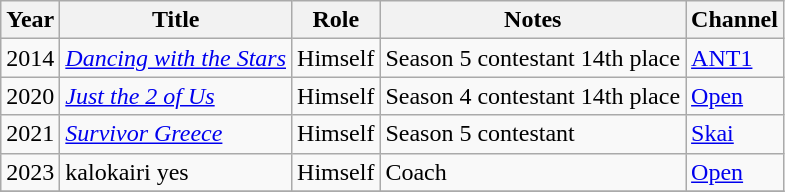<table class="wikitable sortable">
<tr>
<th>Year</th>
<th>Title</th>
<th>Role</th>
<th class="unsortable">Notes</th>
<th>Channel</th>
</tr>
<tr>
<td>2014</td>
<td><em><a href='#'>Dancing with the Stars</a></em></td>
<td>Himself</td>
<td>Season 5 contestant 14th place</td>
<td><a href='#'>ANT1</a></td>
</tr>
<tr>
<td>2020</td>
<td><em><a href='#'>Just the 2 of Us</a></em></td>
<td>Himself</td>
<td>Season 4 contestant 14th place</td>
<td><a href='#'>Open</a></td>
</tr>
<tr>
<td>2021</td>
<td><em><a href='#'>Survivor Greece</a></em></td>
<td>Himself</td>
<td>Season 5 contestant</td>
<td><a href='#'>Skai</a></td>
</tr>
<tr>
<td>2023</td>
<td>kalokairi yes</td>
<td>Himself</td>
<td>Coach</td>
<td><a href='#'>Open</a></td>
</tr>
<tr>
</tr>
</table>
